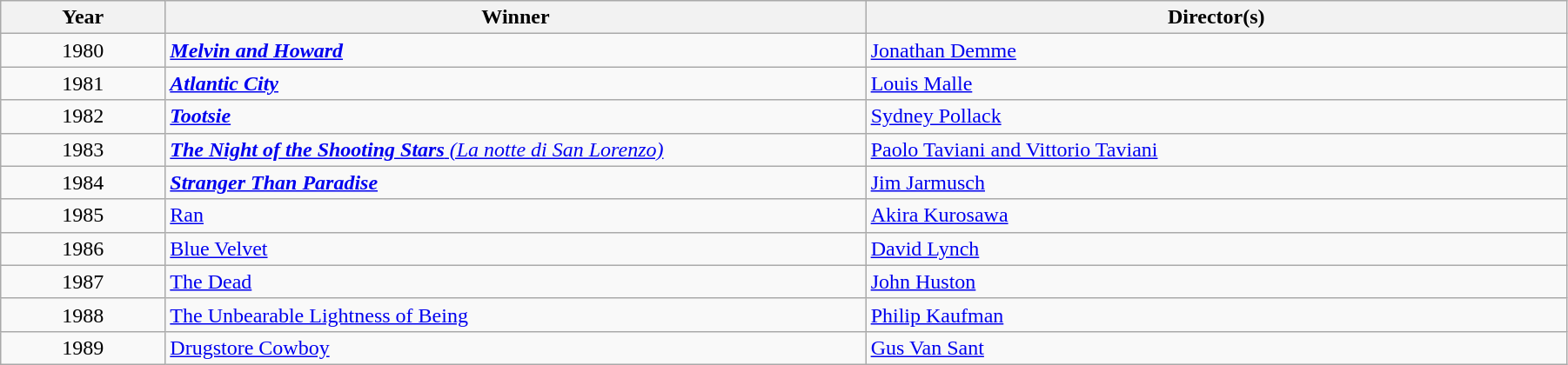<table class="wikitable" width="95%" cellpadding="5">
<tr>
<th width="100"><strong>Year</strong></th>
<th width="450"><strong>Winner</strong></th>
<th width="450"><strong>Director(s)</strong></th>
</tr>
<tr>
<td style="text-align:center;">1980</td>
<td><strong><em><a href='#'>Melvin and Howard</a></em></strong></td>
<td><a href='#'>Jonathan Demme</a></td>
</tr>
<tr>
<td style="text-align:center;">1981</td>
<td><strong><em><a href='#'>Atlantic City</a></em></strong></td>
<td><a href='#'>Louis Malle</a></td>
</tr>
<tr>
<td style="text-align:center;">1982</td>
<td><strong><em><a href='#'>Tootsie</a></em></strong></td>
<td><a href='#'>Sydney Pollack</a></td>
</tr>
<tr>
<td style="text-align:center;">1983</td>
<td><em><a href='#'><strong>The Night of the Shooting Stars</strong> (La notte di San Lorenzo)</a></em></td>
<td><a href='#'>Paolo Taviani and Vittorio Taviani</a></td>
</tr>
<tr>
<td style="text-align:center;">1984</td>
<td><strong><em><a href='#'>Stranger Than Paradise</a><em> <strong></td>
<td><a href='#'>Jim Jarmusch</a></td>
</tr>
<tr>
<td style="text-align:center;">1985</td>
<td></em></strong><a href='#'>Ran</a><strong><em></td>
<td><a href='#'>Akira Kurosawa</a></td>
</tr>
<tr>
<td style="text-align:center;">1986</td>
<td></em></strong><a href='#'>Blue Velvet</a><strong><em></td>
<td><a href='#'>David Lynch</a></td>
</tr>
<tr>
<td style="text-align:center;">1987</td>
<td></em></strong><a href='#'>The Dead</a><strong><em></td>
<td><a href='#'>John Huston</a></td>
</tr>
<tr>
<td style="text-align:center;">1988</td>
<td></em></strong><a href='#'>The Unbearable Lightness of Being</a><strong><em></td>
<td><a href='#'>Philip Kaufman</a></td>
</tr>
<tr>
<td style="text-align:center;">1989</td>
<td></em></strong><a href='#'>Drugstore Cowboy</a><strong><em></td>
<td><a href='#'>Gus Van Sant</a></td>
</tr>
</table>
